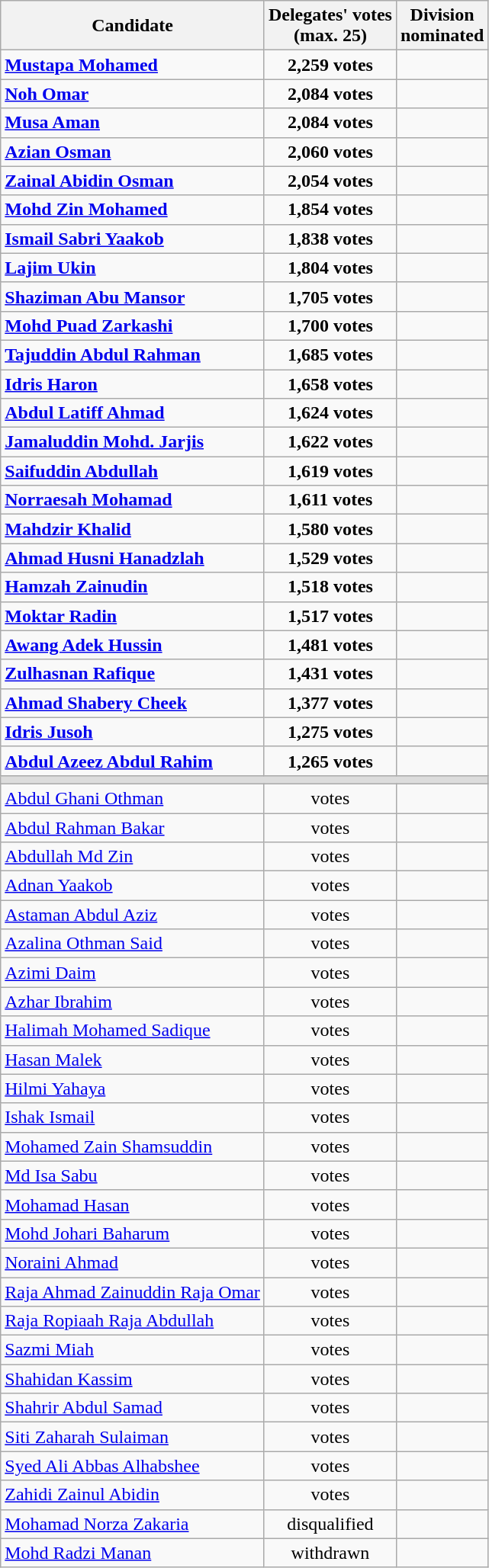<table class="wikitable sortable">
<tr>
<th>Candidate</th>
<th>Delegates' votes<br>(max. 25)</th>
<th>Division<br>nominated</th>
</tr>
<tr>
<td><strong><a href='#'>Mustapa Mohamed</a></strong></td>
<td align=center><strong>2,259 votes</strong></td>
<td align=center><strong></strong></td>
</tr>
<tr>
<td><strong><a href='#'>Noh Omar</a></strong></td>
<td align=center><strong>2,084 votes</strong></td>
<td align=center><strong></strong></td>
</tr>
<tr>
<td><strong><a href='#'>Musa Aman</a></strong></td>
<td align=center><strong>2,084 votes</strong></td>
<td align=center><strong></strong></td>
</tr>
<tr>
<td><strong><a href='#'>Azian Osman</a></strong></td>
<td align=center><strong>2,060 votes</strong></td>
<td align=center><strong></strong></td>
</tr>
<tr>
<td><strong><a href='#'>Zainal Abidin Osman</a></strong></td>
<td align=center><strong>2,054 votes</strong></td>
<td align=center><strong></strong></td>
</tr>
<tr>
<td><strong><a href='#'>Mohd Zin Mohamed</a></strong></td>
<td align=center><strong>1,854 votes</strong></td>
<td align=center><strong></strong></td>
</tr>
<tr>
<td><strong><a href='#'>Ismail Sabri Yaakob</a></strong></td>
<td align=center><strong>1,838 votes</strong></td>
<td align=center><strong></strong></td>
</tr>
<tr>
<td><strong><a href='#'>Lajim Ukin</a></strong></td>
<td align=center><strong>1,804 votes</strong></td>
<td align=center><strong></strong></td>
</tr>
<tr>
<td><strong><a href='#'>Shaziman Abu Mansor</a></strong></td>
<td align=center><strong>1,705 votes</strong></td>
<td align=center><strong></strong></td>
</tr>
<tr>
<td><strong><a href='#'>Mohd Puad Zarkashi</a></strong></td>
<td align=center><strong>1,700 votes</strong></td>
<td align=center><strong></strong></td>
</tr>
<tr>
<td><strong><a href='#'>Tajuddin Abdul Rahman</a></strong></td>
<td align=center><strong>1,685 votes</strong></td>
<td align=center><strong></strong></td>
</tr>
<tr>
<td><strong><a href='#'>Idris Haron</a></strong></td>
<td align=center><strong>1,658 votes</strong></td>
<td align=center><strong></strong></td>
</tr>
<tr>
<td><strong><a href='#'>Abdul Latiff Ahmad</a></strong></td>
<td align=center><strong>1,624 votes</strong></td>
<td align=center><strong></strong></td>
</tr>
<tr>
<td><strong><a href='#'>Jamaluddin Mohd. Jarjis</a></strong></td>
<td align=center><strong>1,622 votes</strong></td>
<td align=center><strong></strong></td>
</tr>
<tr>
<td><strong><a href='#'>Saifuddin Abdullah</a></strong></td>
<td align=center><strong>1,619 votes</strong></td>
<td align=center><strong></strong></td>
</tr>
<tr>
<td><strong><a href='#'>Norraesah Mohamad</a></strong></td>
<td align=center><strong>1,611 votes</strong></td>
<td align=center><strong></strong></td>
</tr>
<tr>
<td><strong><a href='#'>Mahdzir Khalid</a></strong></td>
<td align=center><strong>1,580 votes</strong></td>
<td align=center><strong></strong></td>
</tr>
<tr>
<td><strong><a href='#'>Ahmad Husni Hanadzlah</a></strong></td>
<td align=center><strong>1,529 votes</strong></td>
<td align=center><strong></strong></td>
</tr>
<tr>
<td><strong><a href='#'>Hamzah Zainudin</a></strong></td>
<td align=center><strong>1,518 votes</strong></td>
<td align=center><strong></strong></td>
</tr>
<tr>
<td><strong><a href='#'>Moktar Radin</a></strong></td>
<td align=center><strong>1,517 votes</strong></td>
<td align=center><strong></strong></td>
</tr>
<tr>
<td><strong><a href='#'>Awang Adek Hussin</a></strong></td>
<td align=center><strong>1,481 votes</strong></td>
<td align=center><strong></strong></td>
</tr>
<tr>
<td><strong><a href='#'>Zulhasnan Rafique</a></strong></td>
<td align=center><strong>1,431 votes</strong></td>
<td align=center><strong></strong></td>
</tr>
<tr>
<td><strong><a href='#'>Ahmad Shabery Cheek</a></strong></td>
<td align=center><strong>1,377 votes</strong></td>
<td align=center><strong></strong></td>
</tr>
<tr>
<td><strong><a href='#'>Idris Jusoh</a></strong></td>
<td align=center><strong>1,275 votes</strong></td>
<td align=center><strong></strong></td>
</tr>
<tr>
<td><strong><a href='#'>Abdul Azeez Abdul Rahim</a></strong></td>
<td align=center><strong>1,265 votes</strong></td>
<td align=center><strong></strong></td>
</tr>
<tr>
<td colspan=3 bgcolor=dcdcdc></td>
</tr>
<tr>
<td><a href='#'>Abdul Ghani Othman</a></td>
<td align=center>votes</td>
<td align=center></td>
</tr>
<tr>
<td><a href='#'>Abdul Rahman Bakar</a></td>
<td align=center>votes</td>
<td align=center></td>
</tr>
<tr>
<td><a href='#'>Abdullah Md Zin</a></td>
<td align=center>votes</td>
<td align=center></td>
</tr>
<tr>
<td><a href='#'>Adnan Yaakob</a></td>
<td align=center>votes</td>
<td align=center></td>
</tr>
<tr>
<td><a href='#'>Astaman Abdul Aziz</a></td>
<td align=center>votes</td>
<td align=center></td>
</tr>
<tr>
<td><a href='#'>Azalina Othman Said</a></td>
<td align=center>votes</td>
<td align=center></td>
</tr>
<tr>
<td><a href='#'>Azimi Daim</a></td>
<td align=center>votes</td>
<td align=center></td>
</tr>
<tr>
<td><a href='#'>Azhar Ibrahim</a></td>
<td align=center>votes</td>
<td align=center></td>
</tr>
<tr>
<td><a href='#'>Halimah Mohamed Sadique</a></td>
<td align=center>votes</td>
<td align=center></td>
</tr>
<tr>
<td><a href='#'>Hasan Malek</a></td>
<td align=center>votes</td>
<td align=center></td>
</tr>
<tr>
<td><a href='#'>Hilmi Yahaya</a></td>
<td align=center>votes</td>
<td align=center></td>
</tr>
<tr>
<td><a href='#'>Ishak Ismail</a></td>
<td align=center>votes</td>
<td align=center></td>
</tr>
<tr>
<td><a href='#'>Mohamed Zain Shamsuddin</a></td>
<td align=center>votes</td>
<td align=center></td>
</tr>
<tr>
<td><a href='#'>Md Isa Sabu</a></td>
<td align=center>votes</td>
<td align=center></td>
</tr>
<tr>
<td><a href='#'>Mohamad Hasan</a></td>
<td align=center>votes</td>
<td align=center></td>
</tr>
<tr>
<td><a href='#'>Mohd Johari Baharum</a></td>
<td align=center>votes</td>
<td align=center></td>
</tr>
<tr>
<td><a href='#'>Noraini Ahmad</a></td>
<td align=center>votes</td>
<td align=center></td>
</tr>
<tr>
<td><a href='#'>Raja Ahmad Zainuddin Raja Omar</a></td>
<td align=center>votes</td>
<td align=center></td>
</tr>
<tr>
<td><a href='#'>Raja Ropiaah Raja Abdullah</a></td>
<td align=center>votes</td>
<td align=center></td>
</tr>
<tr>
<td><a href='#'>Sazmi Miah</a></td>
<td align=center>votes</td>
<td align=center></td>
</tr>
<tr>
<td><a href='#'>Shahidan Kassim</a></td>
<td align=center>votes</td>
<td align=center></td>
</tr>
<tr>
<td><a href='#'>Shahrir Abdul Samad</a></td>
<td align=center>votes</td>
<td align=center></td>
</tr>
<tr>
<td><a href='#'>Siti Zaharah Sulaiman</a></td>
<td align=center>votes</td>
<td align=center></td>
</tr>
<tr>
<td><a href='#'>Syed Ali Abbas Alhabshee</a></td>
<td align=center>votes</td>
<td align=center></td>
</tr>
<tr>
<td><a href='#'>Zahidi Zainul Abidin</a></td>
<td align=center>votes</td>
<td align=center></td>
</tr>
<tr>
<td><a href='#'>Mohamad Norza Zakaria</a></td>
<td align=center>disqualified</td>
<td align=center></td>
</tr>
<tr>
<td><a href='#'>Mohd Radzi Manan</a></td>
<td align=center>withdrawn</td>
<td align=center></td>
</tr>
</table>
